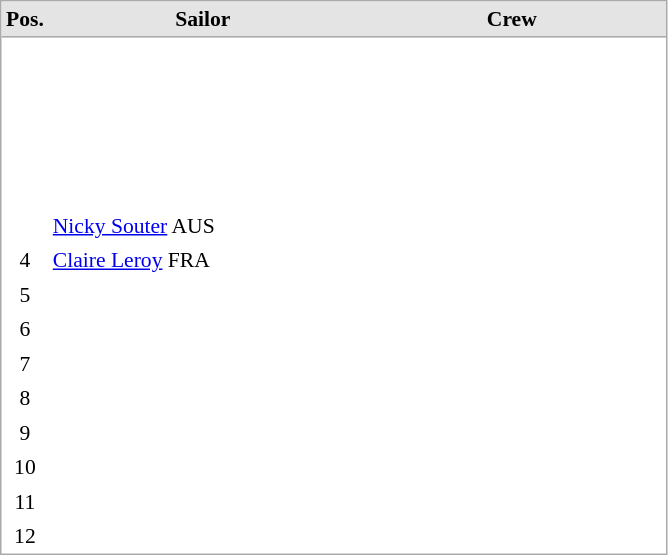<table cellspacing="0" cellpadding="3" style="border:1px solid #AAAAAA;font-size:90%">
<tr bgcolor="#E4E4E4">
<th style="border-bottom:1px solid #AAAAAA" width=10>Pos.</th>
<th style="border-bottom:1px solid #AAAAAA" width=200>Sailor</th>
<th style="border-bottom:1px solid #AAAAAA" width=200>Crew</th>
</tr>
<tr>
<td align="center"></td>
<td><br> <br>  <br> </td>
</tr>
<tr>
<td align="center"></td>
<td><br> <br>  <br> </td>
</tr>
<tr>
<td align="center"></td>
<td><a href='#'>Nicky Souter</a> AUS</td>
<td></td>
</tr>
<tr>
<td align="center">4</td>
<td><a href='#'>Claire Leroy</a> FRA</td>
<td></td>
</tr>
<tr>
<td align="center">5</td>
<td></td>
<td></td>
</tr>
<tr>
<td align="center">6</td>
<td></td>
<td></td>
</tr>
<tr>
<td align="center">7</td>
<td></td>
<td></td>
</tr>
<tr>
<td align="center">8</td>
<td></td>
<td></td>
</tr>
<tr>
<td align="center">9</td>
<td></td>
<td></td>
</tr>
<tr>
<td align="center">10</td>
<td></td>
<td></td>
</tr>
<tr>
<td align="center">11</td>
<td></td>
<td></td>
</tr>
<tr>
<td align="center">12</td>
<td></td>
<td></td>
</tr>
<tr>
</tr>
</table>
